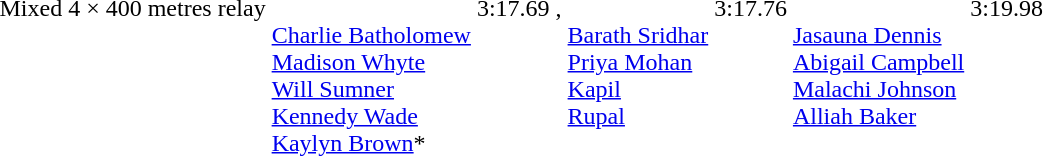<table>
<tr valign=top>
<td>Mixed 4 × 400 metres relay<br></td>
<td><br><a href='#'>Charlie Batholomew</a><br><a href='#'>Madison Whyte</a><br><a href='#'>Will Sumner</a><br><a href='#'>Kennedy Wade</a><br><a href='#'>Kaylyn Brown</a>*</td>
<td>3:17.69 , </td>
<td><br><a href='#'>Barath Sridhar</a><br><a href='#'>Priya Mohan</a><br><a href='#'>Kapil</a><br><a href='#'>Rupal</a></td>
<td>3:17.76 </td>
<td><br><a href='#'>Jasauna Dennis</a><br><a href='#'>Abigail Campbell</a><br><a href='#'>Malachi Johnson</a><br><a href='#'>Alliah Baker</a></td>
<td>3:19.98</td>
</tr>
</table>
